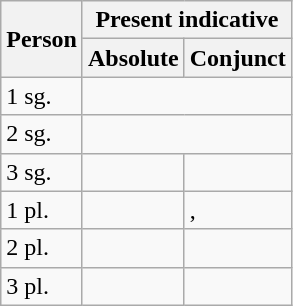<table class=wikitable>
<tr>
<th rowspan=2>Person</th>
<th colspan="2" style="text-align:center;">Present indicative</th>
</tr>
<tr>
<th>Absolute</th>
<th>Conjunct</th>
</tr>
<tr>
<td>1 sg.</td>
<td colspan="2" style="text-align:center;"></td>
</tr>
<tr>
<td>2 sg.</td>
<td colspan="2" style="text-align:center;"></td>
</tr>
<tr>
<td>3 sg.</td>
<td></td>
<td></td>
</tr>
<tr>
<td>1 pl.</td>
<td></td>
<td>, </td>
</tr>
<tr>
<td>2 pl.</td>
<td></td>
<td></td>
</tr>
<tr>
<td>3 pl.</td>
<td></td>
<td></td>
</tr>
</table>
